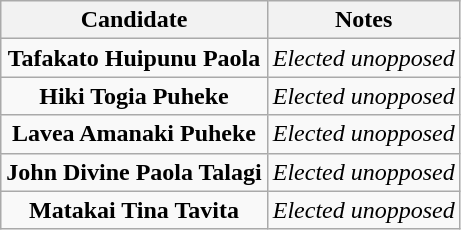<table class="wikitable centre" style="text-align:center;">
<tr>
<th>Candidate</th>
<th>Notes</th>
</tr>
<tr>
<td><strong>Tafakato Huipunu Paola</strong></td>
<td><em>Elected unopposed</em></td>
</tr>
<tr>
<td><strong>Hiki Togia Puheke</strong></td>
<td><em>Elected unopposed</em></td>
</tr>
<tr>
<td><strong>Lavea Amanaki Puheke</strong></td>
<td><em>Elected unopposed</em></td>
</tr>
<tr>
<td><strong>John Divine Paola Talagi</strong></td>
<td><em>Elected unopposed</em></td>
</tr>
<tr>
<td><strong>Matakai Tina Tavita</strong></td>
<td><em>Elected unopposed</em></td>
</tr>
</table>
